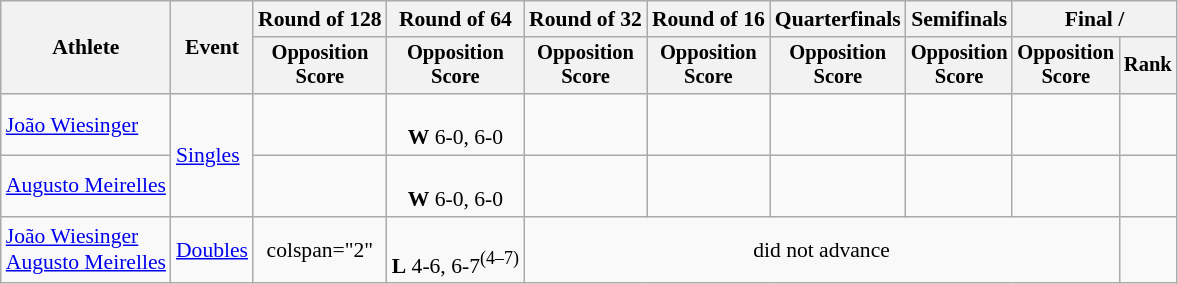<table class=wikitable style="font-size:90%">
<tr>
<th rowspan="2">Athlete</th>
<th rowspan="2">Event</th>
<th>Round of 128</th>
<th>Round of 64</th>
<th>Round of 32</th>
<th>Round of 16</th>
<th>Quarterfinals</th>
<th>Semifinals</th>
<th colspan=2>Final / </th>
</tr>
<tr style="font-size:95%">
<th>Opposition<br>Score</th>
<th>Opposition<br>Score</th>
<th>Opposition<br>Score</th>
<th>Opposition<br>Score</th>
<th>Opposition<br>Score</th>
<th>Opposition<br>Score</th>
<th>Opposition<br>Score</th>
<th>Rank</th>
</tr>
<tr align=center>
<td align=left><a href='#'>João Wiesinger</a></td>
<td align=left rowspan="2"><a href='#'>Singles</a></td>
<td></td>
<td><br><strong>W</strong> 6-0, 6-0</td>
<td></td>
<td></td>
<td></td>
<td></td>
<td></td>
<td></td>
</tr>
<tr align=center>
<td align=left><a href='#'>Augusto Meirelles</a></td>
<td></td>
<td><br><strong>W</strong> 6-0, 6-0</td>
<td></td>
<td></td>
<td></td>
<td></td>
<td></td>
<td></td>
</tr>
<tr align=center>
<td align=left><a href='#'>João Wiesinger</a><br><a href='#'>Augusto Meirelles</a></td>
<td align=left rowspan="2"><a href='#'>Doubles</a></td>
<td>colspan="2" </td>
<td><br><strong>L</strong> 4-6, 6-7<sup>(4–7)</sup></td>
<td colspan="5">did not advance</td>
</tr>
</table>
